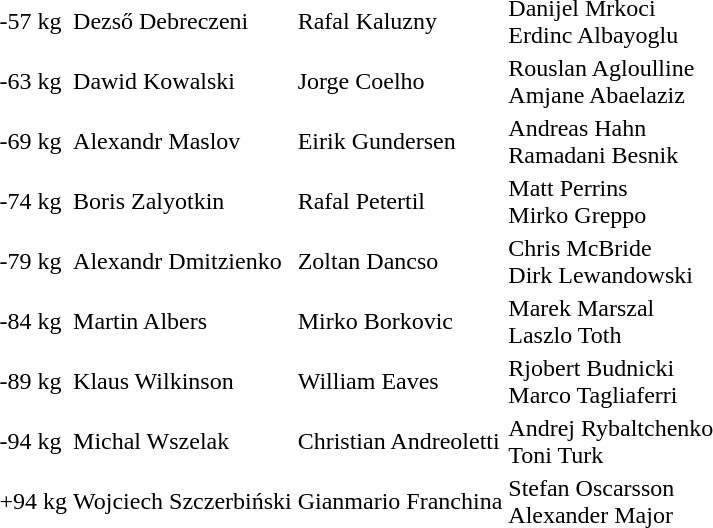<table>
<tr>
<td>-57 kg</td>
<td>Dezső Debreczeni </td>
<td>Rafal Kaluzny </td>
<td>Danijel Mrkoci <br>Erdinc Albayoglu </td>
</tr>
<tr>
<td>-63 kg</td>
<td>Dawid Kowalski </td>
<td>Jorge Coelho </td>
<td>Rouslan Agloulline <br>Amjane Abaelaziz </td>
</tr>
<tr>
<td>-69 kg</td>
<td>Alexandr Maslov </td>
<td>Eirik Gundersen </td>
<td>Andreas Hahn <br>Ramadani Besnik </td>
</tr>
<tr>
<td>-74 kg</td>
<td>Boris Zalyotkin </td>
<td>Rafal Petertil </td>
<td>Matt Perrins <br> Mirko Greppo </td>
</tr>
<tr>
<td>-79 kg</td>
<td>Alexandr Dmitzienko </td>
<td>Zoltan Dancso </td>
<td>Chris McBride <br>Dirk Lewandowski </td>
</tr>
<tr>
<td>-84 kg</td>
<td>Martin Albers </td>
<td>Mirko Borkovic </td>
<td>Marek Marszal <br>Laszlo Toth </td>
</tr>
<tr>
<td>-89 kg</td>
<td>Klaus Wilkinson </td>
<td>William Eaves </td>
<td>Rjobert Budnicki <br>Marco Tagliaferri </td>
</tr>
<tr>
<td>-94 kg</td>
<td>Michal Wszelak </td>
<td>Christian Andreoletti </td>
<td>Andrej Rybaltchenko <br>Toni Turk </td>
</tr>
<tr>
<td>+94 kg</td>
<td>Wojciech Szczerbiński </td>
<td>Gianmario Franchina </td>
<td>Stefan Oscarsson <br>Alexander Major </td>
</tr>
<tr>
</tr>
</table>
